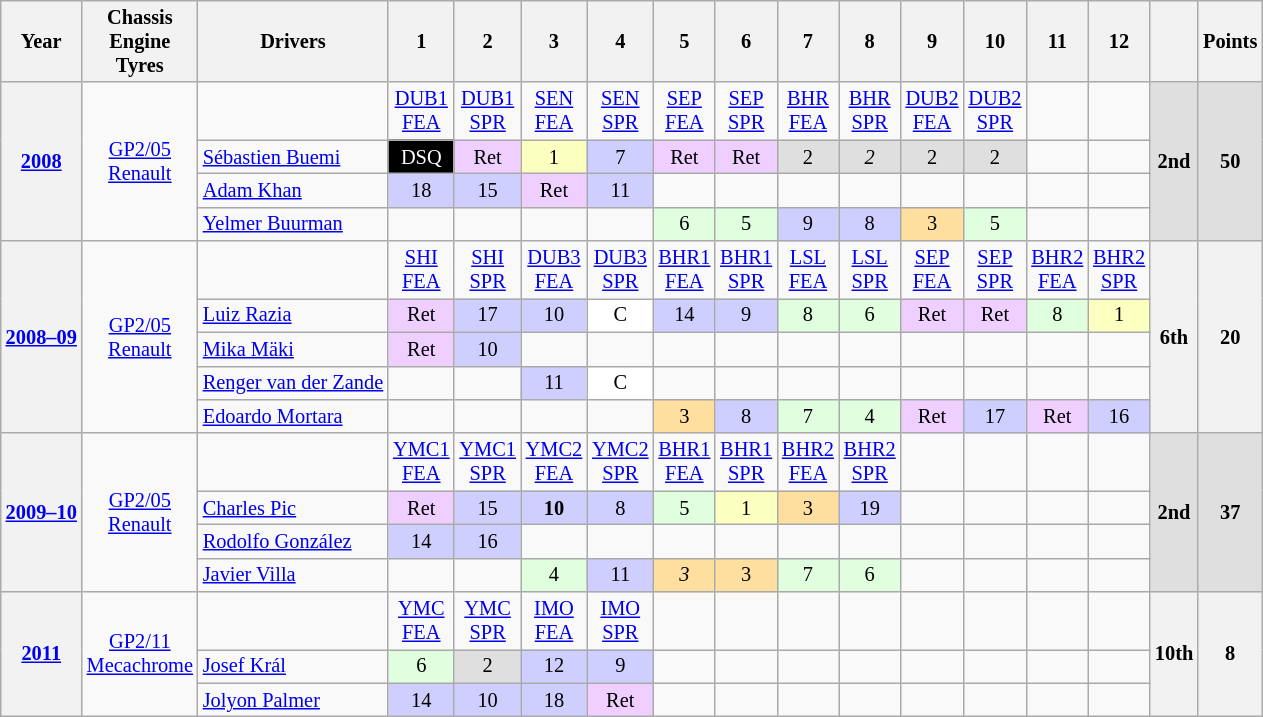<table class="wikitable" style="text-align:center; font-size:85%;">
<tr>
<th>Year</th>
<th>Chassis<br>Engine<br>Tyres</th>
<th>Drivers</th>
<th>1</th>
<th>2</th>
<th>3</th>
<th>4</th>
<th>5</th>
<th>6</th>
<th>7</th>
<th>8</th>
<th>9</th>
<th>10</th>
<th>11</th>
<th>12</th>
<th></th>
<th>Points</th>
</tr>
<tr>
<th rowspan=4><a href='#'>2008</a></th>
<td rowspan=4><a href='#'>GP2/05</a><br><a href='#'>Renault</a><br></td>
<td></td>
<td><a href='#'>DUB1<br>FEA</a></td>
<td><a href='#'>DUB1<br>SPR</a></td>
<td><a href='#'>SEN<br>FEA</a></td>
<td><a href='#'>SEN<br>SPR</a></td>
<td><a href='#'>SEP<br>FEA</a></td>
<td><a href='#'>SEP<br>SPR</a></td>
<td><a href='#'>BHR<br>FEA</a></td>
<td><a href='#'>BHR<br>SPR</a></td>
<td><a href='#'>DUB2<br>FEA</a></td>
<td><a href='#'>DUB2<br>SPR</a></td>
<td></td>
<td></td>
<td rowspan=4 bgcolor="#DFDFDF"><strong>2nd</strong></td>
<td rowspan=4 bgcolor="#DFDFDF"><strong>50</strong></td>
</tr>
<tr>
<td align=left> <a href='#'>Sébastien Buemi</a></td>
<td style="background:#000000; color:white">DSQ</td>
<td bgcolor="#EFCFFF">Ret</td>
<td bgcolor="#FBFFBF">1</td>
<td bgcolor="#CFCFFF">7</td>
<td bgcolor="#EFCFFF">Ret</td>
<td bgcolor="#EFCFFF">Ret</td>
<td bgcolor="#DFDFDF">2</td>
<td bgcolor="#DFDFDF"><em>2</em></td>
<td bgcolor="#DFDFDF">2</td>
<td bgcolor="#DFDFDF">2</td>
<td></td>
<td></td>
</tr>
<tr>
<td align=left> <a href='#'>Adam Khan</a></td>
<td bgcolor="#CFCFFF">18</td>
<td bgcolor="#CFCFFF">15</td>
<td bgcolor="#EFCFFF">Ret</td>
<td bgcolor="#CFCFFF">11</td>
<td></td>
<td></td>
<td></td>
<td></td>
<td></td>
<td></td>
<td></td>
<td></td>
</tr>
<tr>
<td align=left> <a href='#'>Yelmer Buurman</a></td>
<td></td>
<td></td>
<td></td>
<td></td>
<td bgcolor="#DFFFDF">6</td>
<td bgcolor="#DFFFDF">5</td>
<td bgcolor="#CFCFFF">9</td>
<td bgcolor="#CFCFFF">8</td>
<td bgcolor="#FFDF9F">3</td>
<td bgcolor="#DFFFDF">5</td>
<td></td>
<td></td>
</tr>
<tr>
<th rowspan=5><a href='#'>2008–09</a></th>
<td rowspan=5><a href='#'>GP2/05</a><br><a href='#'>Renault</a><br></td>
<td></td>
<td><a href='#'>SHI<br>FEA</a></td>
<td><a href='#'>SHI<br>SPR</a></td>
<td><a href='#'>DUB3<br>FEA</a></td>
<td><a href='#'>DUB3<br>SPR</a></td>
<td><a href='#'>BHR1<br>FEA</a></td>
<td><a href='#'>BHR1<br>SPR</a></td>
<td><a href='#'>LSL<br>FEA</a></td>
<td><a href='#'>LSL<br>SPR</a></td>
<td><a href='#'>SEP<br>FEA</a></td>
<td><a href='#'>SEP<br>SPR</a></td>
<td><a href='#'>BHR2<br>FEA</a></td>
<td><a href='#'>BHR2<br>SPR</a></td>
<th rowspan=5>6th</th>
<th rowspan=5>20</th>
</tr>
<tr>
<td align=left> <a href='#'>Luiz Razia</a></td>
<td bgcolor="#EFCFFF">Ret</td>
<td bgcolor="#CFCFFF">17</td>
<td bgcolor="#CFCFFF">10</td>
<td bgcolor="#FFFFFF">C</td>
<td bgcolor="#CFCFFF">14</td>
<td bgcolor="#CFCFFF">9</td>
<td bgcolor="#DFFFDF">8</td>
<td bgcolor="#DFFFDF">6</td>
<td bgcolor="#EFCFFF">Ret</td>
<td bgcolor="#EFCFFF">Ret</td>
<td bgcolor="#DFFFDF">8</td>
<td bgcolor="#FBFFBF">1</td>
</tr>
<tr>
<td align=left> <a href='#'>Mika Mäki</a></td>
<td bgcolor="#EFCFFF">Ret</td>
<td bgcolor="#CFCFFF">10</td>
<td></td>
<td></td>
<td></td>
<td></td>
<td></td>
<td></td>
<td></td>
<td></td>
<td></td>
<td></td>
</tr>
<tr>
<td align=left> <a href='#'>Renger van der Zande</a></td>
<td></td>
<td></td>
<td bgcolor="#CFCFFF">11</td>
<td bgcolor="#FFFFFF">C</td>
<td></td>
<td></td>
<td></td>
<td></td>
<td></td>
<td></td>
<td></td>
<td></td>
</tr>
<tr>
<td align=left> <a href='#'>Edoardo Mortara</a></td>
<td></td>
<td></td>
<td></td>
<td></td>
<td bgcolor="#FFDF9F">3</td>
<td bgcolor="#CFCFFF">8</td>
<td bgcolor="#DFFFDF">7</td>
<td bgcolor="#DFFFDF">4</td>
<td bgcolor="#EFCFFF">Ret</td>
<td bgcolor="#CFCFFF">17</td>
<td bgcolor="#EFCFFF">Ret</td>
<td bgcolor="#CFCFFF">16</td>
</tr>
<tr>
<th rowspan=4><a href='#'>2009–10</a></th>
<td rowspan=4><a href='#'>GP2/05</a><br><a href='#'>Renault</a><br></td>
<td></td>
<td><a href='#'>YMC1<br>FEA</a></td>
<td><a href='#'>YMC1<br>SPR</a></td>
<td><a href='#'>YMC2<br>FEA</a></td>
<td><a href='#'>YMC2<br>SPR</a></td>
<td><a href='#'>BHR1<br>FEA</a></td>
<td><a href='#'>BHR1<br>SPR</a></td>
<td><a href='#'>BHR2<br>FEA</a></td>
<td><a href='#'>BHR2<br>SPR</a></td>
<td></td>
<td></td>
<td></td>
<td></td>
<td rowspan=4 bgcolor="#DFDFDF"><strong>2nd</strong></td>
<td rowspan=4 bgcolor="#DFDFDF"><strong>37</strong></td>
</tr>
<tr>
<td align=left> <a href='#'>Charles Pic</a></td>
<td bgcolor="#EFCFFF">Ret</td>
<td bgcolor="#CFCFFF">15</td>
<td bgcolor="#CFCFFF"><strong>10</strong></td>
<td bgcolor="#CFCFFF">8</td>
<td bgcolor="#DFFFDF">5</td>
<td bgcolor="#FBFFBF">1</td>
<td bgcolor="#FFDF9F">3</td>
<td bgcolor="#CFCFFF">19</td>
<td></td>
<td></td>
<td></td>
<td></td>
</tr>
<tr>
<td align=left> <a href='#'>Rodolfo González</a></td>
<td bgcolor="#CFCFFF">14</td>
<td bgcolor="#CFCFFF">16</td>
<td></td>
<td></td>
<td></td>
<td></td>
<td></td>
<td></td>
<td></td>
<td></td>
<td></td>
<td></td>
</tr>
<tr>
<td align=left> <a href='#'>Javier Villa</a></td>
<td></td>
<td></td>
<td bgcolor="#DFFFDF">4</td>
<td bgcolor="#CFCFFF">11</td>
<td bgcolor="#FFDF9F"><em>3</em></td>
<td bgcolor="#FFDF9F">3</td>
<td bgcolor="#DFFFDF">7</td>
<td bgcolor="#DFFFDF">6</td>
<td></td>
<td></td>
<td></td>
<td></td>
</tr>
<tr>
<th rowspan=3><a href='#'>2011</a></th>
<td rowspan=3><a href='#'>GP2/11</a><br><a href='#'>Mecachrome</a><br></td>
<td></td>
<td><a href='#'>YMC<br>FEA</a></td>
<td><a href='#'>YMC<br>SPR</a></td>
<td><a href='#'>IMO<br>FEA</a></td>
<td><a href='#'>IMO<br>SPR</a></td>
<td></td>
<td></td>
<td></td>
<td></td>
<td></td>
<td></td>
<td></td>
<td></td>
<th rowspan=3>10th</th>
<th rowspan=3>8</th>
</tr>
<tr>
<td align=left> <a href='#'>Josef Král</a></td>
<td bgcolor="#DFFFDF">6</td>
<td bgcolor="#DFDFDF">2</td>
<td bgcolor="#CFCFFF">12</td>
<td bgcolor="#CFCFFF">9</td>
<td></td>
<td></td>
<td></td>
<td></td>
<td></td>
<td></td>
<td></td>
<td></td>
</tr>
<tr>
<td align=left> <a href='#'>Jolyon Palmer</a></td>
<td bgcolor="#CFCFFF">14</td>
<td bgcolor="#CFCFFF">10</td>
<td bgcolor="#CFCFFF">18</td>
<td bgcolor="#EFCFFF">Ret</td>
<td></td>
<td></td>
<td></td>
<td></td>
<td></td>
<td></td>
<td></td>
<td></td>
</tr>
</table>
